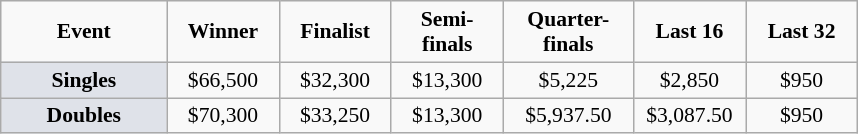<table class="wikitable" style="font-size:90%; text-align:center">
<tr>
<td width="104px"><strong>Event</strong></td>
<td width="68px"><strong>Winner</strong></td>
<td width="68px"><strong>Finalist</strong></td>
<td width="68px"><strong>Semi-finals</strong></td>
<td width="80px"><strong>Quarter-finals</strong></td>
<td width="68px"><strong>Last 16</strong></td>
<td width="68px"><strong>Last 32</strong></td>
</tr>
<tr>
<td bgcolor="#dfe2e9"><strong>Singles</strong></td>
<td>$66,500</td>
<td>$32,300</td>
<td>$13,300</td>
<td>$5,225</td>
<td>$2,850</td>
<td>$950</td>
</tr>
<tr>
<td bgcolor="#dfe2e9"><strong>Doubles</strong></td>
<td>$70,300</td>
<td>$33,250</td>
<td>$13,300</td>
<td>$5,937.50</td>
<td>$3,087.50</td>
<td>$950</td>
</tr>
</table>
